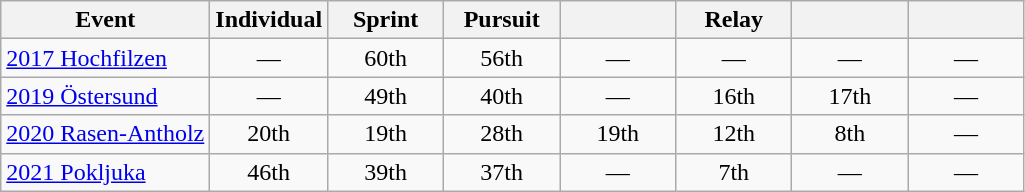<table class="wikitable" style="text-align: center;">
<tr ">
<th>Event</th>
<th style="width:70px;">Individual</th>
<th style="width:70px;">Sprint</th>
<th style="width:70px;">Pursuit</th>
<th style="width:70px;"></th>
<th style="width:70px;">Relay</th>
<th style="width:70px;"></th>
<th style="width:70px;"></th>
</tr>
<tr>
<td align=left> <a href='#'>2017 Hochfilzen</a></td>
<td>—</td>
<td>60th</td>
<td>56th</td>
<td>—</td>
<td>—</td>
<td>—</td>
<td>—</td>
</tr>
<tr>
<td align="left"> <a href='#'>2019 Östersund</a></td>
<td>—</td>
<td>49th</td>
<td>40th</td>
<td>—</td>
<td>16th</td>
<td>17th</td>
<td>—</td>
</tr>
<tr>
<td align="left"> <a href='#'>2020 Rasen-Antholz</a></td>
<td>20th</td>
<td>19th</td>
<td>28th</td>
<td>19th</td>
<td>12th</td>
<td>8th</td>
<td>—</td>
</tr>
<tr>
<td align="left"> <a href='#'>2021 Pokljuka</a></td>
<td>46th</td>
<td>39th</td>
<td>37th</td>
<td>—</td>
<td>7th</td>
<td>—</td>
<td>—</td>
</tr>
</table>
